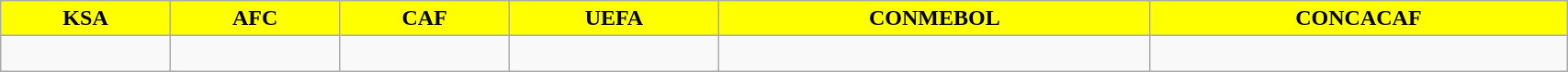<table class="wikitable sortable" style=text-align:center;width:90%>
<tr>
<th style="color:#000000; background:Yellow;">KSA</th>
<th style="color:#000000; background:Yellow;">AFC</th>
<th style="color:#000000; background:Yellow;">CAF</th>
<th style="color:#000000; background:Yellow;">UEFA</th>
<th style="color:#000000; background:Yellow;">CONMEBOL</th>
<th style="color:#000000; background:Yellow;">CONCACAF</th>
</tr>
<tr style="vertical-align:top;">
<td><br></td>
<td><br></td>
<td><br></td>
<td><br></td>
<td><br></td>
<td><br></td>
</tr>
</table>
